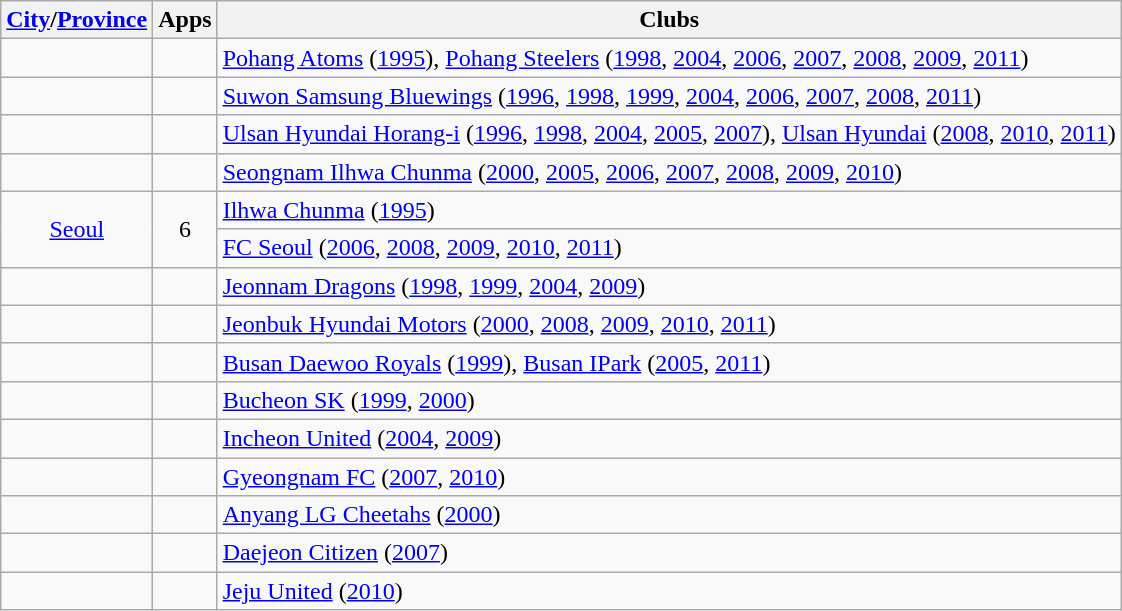<table class="wikitable">
<tr>
<th><a href='#'>City</a>/<a href='#'>Province</a></th>
<th>Apps</th>
<th>Clubs</th>
</tr>
<tr>
<td></td>
<td></td>
<td><a href='#'>Pohang Atoms</a> (<a href='#'>1995</a>), <a href='#'>Pohang Steelers</a> (<a href='#'>1998</a>, <a href='#'>2004</a>, <a href='#'>2006</a>, <a href='#'>2007</a>, <a href='#'>2008</a>, <a href='#'>2009</a>, <a href='#'>2011</a>)</td>
</tr>
<tr>
<td></td>
<td></td>
<td><a href='#'>Suwon Samsung Bluewings</a> (<a href='#'>1996</a>, <a href='#'>1998</a>, <a href='#'>1999</a>, <a href='#'>2004</a>, <a href='#'>2006</a>, <a href='#'>2007</a>, <a href='#'>2008</a>, <a href='#'>2011</a>)</td>
</tr>
<tr>
<td></td>
<td></td>
<td><a href='#'>Ulsan Hyundai Horang-i</a> (<a href='#'>1996</a>, <a href='#'>1998</a>, <a href='#'>2004</a>, <a href='#'>2005</a>, <a href='#'>2007</a>), <a href='#'>Ulsan Hyundai</a> (<a href='#'>2008</a>, <a href='#'>2010</a>, <a href='#'>2011</a>)</td>
</tr>
<tr>
<td></td>
<td></td>
<td><a href='#'>Seongnam Ilhwa Chunma</a> (<a href='#'>2000</a>, <a href='#'>2005</a>, <a href='#'>2006</a>, <a href='#'>2007</a>, <a href='#'>2008</a>, <a href='#'>2009</a>, <a href='#'>2010</a>)</td>
</tr>
<tr>
<td rowspan="2" style="text-align:center;"><a href='#'>Seoul</a></td>
<td rowspan="2" style="text-align:center;">6</td>
<td><a href='#'>Ilhwa Chunma</a> (<a href='#'>1995</a>)</td>
</tr>
<tr>
<td><a href='#'>FC Seoul</a> (<a href='#'>2006</a>, <a href='#'>2008</a>, <a href='#'>2009</a>, <a href='#'>2010</a>, <a href='#'>2011</a>)</td>
</tr>
<tr>
<td></td>
<td></td>
<td><a href='#'>Jeonnam Dragons</a> (<a href='#'>1998</a>, <a href='#'>1999</a>, <a href='#'>2004</a>, <a href='#'>2009</a>)</td>
</tr>
<tr>
<td></td>
<td></td>
<td><a href='#'>Jeonbuk Hyundai Motors</a> (<a href='#'>2000</a>, <a href='#'>2008</a>, <a href='#'>2009</a>, <a href='#'>2010</a>, <a href='#'>2011</a>)</td>
</tr>
<tr>
<td></td>
<td></td>
<td><a href='#'>Busan Daewoo Royals</a> (<a href='#'>1999</a>), <a href='#'>Busan IPark</a> (<a href='#'>2005</a>, <a href='#'>2011</a>)</td>
</tr>
<tr>
<td></td>
<td></td>
<td><a href='#'>Bucheon SK</a> (<a href='#'>1999</a>, <a href='#'>2000</a>)</td>
</tr>
<tr>
<td></td>
<td></td>
<td><a href='#'>Incheon United</a> (<a href='#'>2004</a>, <a href='#'>2009</a>)</td>
</tr>
<tr>
<td></td>
<td></td>
<td><a href='#'>Gyeongnam FC</a> (<a href='#'>2007</a>, <a href='#'>2010</a>)</td>
</tr>
<tr>
<td></td>
<td></td>
<td><a href='#'>Anyang LG Cheetahs</a> (<a href='#'>2000</a>)</td>
</tr>
<tr>
<td></td>
<td></td>
<td><a href='#'>Daejeon Citizen</a> (<a href='#'>2007</a>)</td>
</tr>
<tr>
<td></td>
<td></td>
<td><a href='#'>Jeju United</a> (<a href='#'>2010</a>)</td>
</tr>
</table>
